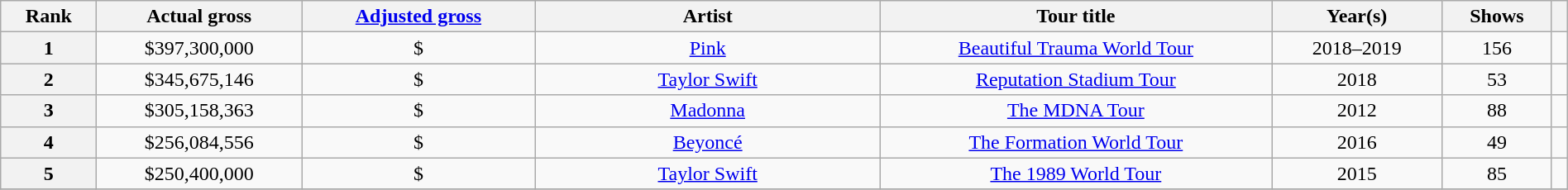<table class="wikitable sortable plainrowheaders" style="text-align:center;" width=100%>
<tr>
<th class="unsortable">Rank</th>
<th>Actual gross</th>
<th><a href='#'>Adjusted gross</a> <br></th>
<th width=22%>Artist</th>
<th width=25%>Tour title</th>
<th>Year(s)</th>
<th>Shows</th>
<th class="unsortable"></th>
</tr>
<tr>
<th>1</th>
<td>$397,300,000</td>
<td>$</td>
<td><a href='#'>Pink</a></td>
<td><a href='#'>Beautiful Trauma World Tour</a></td>
<td>2018–2019</td>
<td>156</td>
<td></td>
</tr>
<tr>
<th>2</th>
<td>$345,675,146</td>
<td>$</td>
<td><a href='#'>Taylor Swift</a></td>
<td><a href='#'>Reputation Stadium Tour</a></td>
<td>2018</td>
<td>53</td>
<td style="text-align:center;"></td>
</tr>
<tr>
<th>3</th>
<td>$305,158,363</td>
<td>$</td>
<td><a href='#'>Madonna</a></td>
<td><a href='#'>The MDNA Tour</a></td>
<td>2012</td>
<td>88</td>
<td></td>
</tr>
<tr>
<th>4</th>
<td>$256,084,556</td>
<td>$</td>
<td><a href='#'>Beyoncé</a></td>
<td><a href='#'>The Formation World Tour</a></td>
<td>2016</td>
<td>49</td>
<td></td>
</tr>
<tr>
<th>5</th>
<td>$250,400,000</td>
<td>$</td>
<td><a href='#'>Taylor Swift</a></td>
<td><a href='#'>The 1989 World Tour</a></td>
<td>2015</td>
<td>85</td>
<td></td>
</tr>
<tr>
</tr>
</table>
